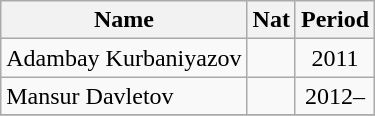<table class="wikitable">
<tr>
<th>Name</th>
<th>Nat</th>
<th>Period</th>
</tr>
<tr>
<td>Adambay Kurbaniyazov</td>
<td align="center"></td>
<td align="center">2011</td>
</tr>
<tr>
<td>Mansur Davletov</td>
<td align="center"></td>
<td align="center">2012–</td>
</tr>
<tr>
</tr>
</table>
